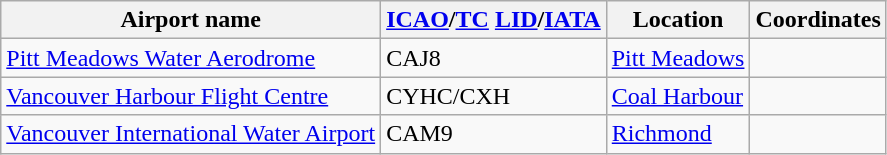<table class="wikitable sortable" style="width:auto;">
<tr>
<th width="*">Airport name</th>
<th width="*"><a href='#'>ICAO</a>/<a href='#'>TC</a> <a href='#'>LID</a>/<a href='#'>IATA</a></th>
<th width="*">Location</th>
<th width="*">Coordinates</th>
</tr>
<tr>
<td><a href='#'>Pitt Meadows Water Aerodrome</a></td>
<td>CAJ8</td>
<td><a href='#'>Pitt Meadows</a></td>
<td></td>
</tr>
<tr>
<td><a href='#'>Vancouver Harbour Flight Centre</a></td>
<td>CYHC/CXH</td>
<td><a href='#'>Coal Harbour</a></td>
<td></td>
</tr>
<tr>
<td><a href='#'>Vancouver International Water Airport</a></td>
<td>CAM9</td>
<td><a href='#'>Richmond</a></td>
<td></td>
</tr>
</table>
